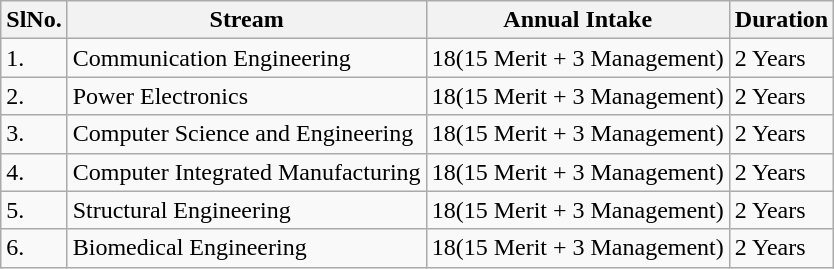<table class="wikitable">
<tr>
<th>SlNo.</th>
<th>Stream</th>
<th>Annual Intake</th>
<th>Duration</th>
</tr>
<tr>
<td>1.</td>
<td>Communication Engineering</td>
<td>18(15 Merit + 3 Management)</td>
<td>2 Years</td>
</tr>
<tr>
<td>2.</td>
<td>Power Electronics</td>
<td>18(15 Merit + 3 Management)</td>
<td>2 Years</td>
</tr>
<tr>
<td>3.</td>
<td>Computer Science and Engineering</td>
<td>18(15 Merit + 3 Management)</td>
<td>2 Years</td>
</tr>
<tr>
<td>4.</td>
<td>Computer Integrated Manufacturing</td>
<td>18(15 Merit + 3 Management)</td>
<td>2 Years</td>
</tr>
<tr>
<td>5.</td>
<td>Structural Engineering</td>
<td>18(15 Merit + 3 Management)</td>
<td>2 Years</td>
</tr>
<tr>
<td>6.</td>
<td>Biomedical Engineering</td>
<td>18(15 Merit + 3 Management)</td>
<td>2 Years</td>
</tr>
</table>
